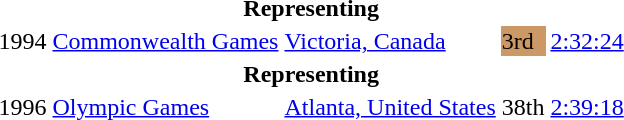<table>
<tr>
<th colspan="5">Representing </th>
</tr>
<tr>
<td>1994</td>
<td><a href='#'>Commonwealth Games</a></td>
<td><a href='#'>Victoria, Canada</a></td>
<td bgcolor="cc9966">3rd</td>
<td><a href='#'>2:32:24</a></td>
</tr>
<tr>
<th colspan="5">Representing </th>
</tr>
<tr>
<td>1996</td>
<td><a href='#'>Olympic Games</a></td>
<td><a href='#'>Atlanta, United States</a></td>
<td>38th</td>
<td><a href='#'>2:39:18</a></td>
</tr>
</table>
